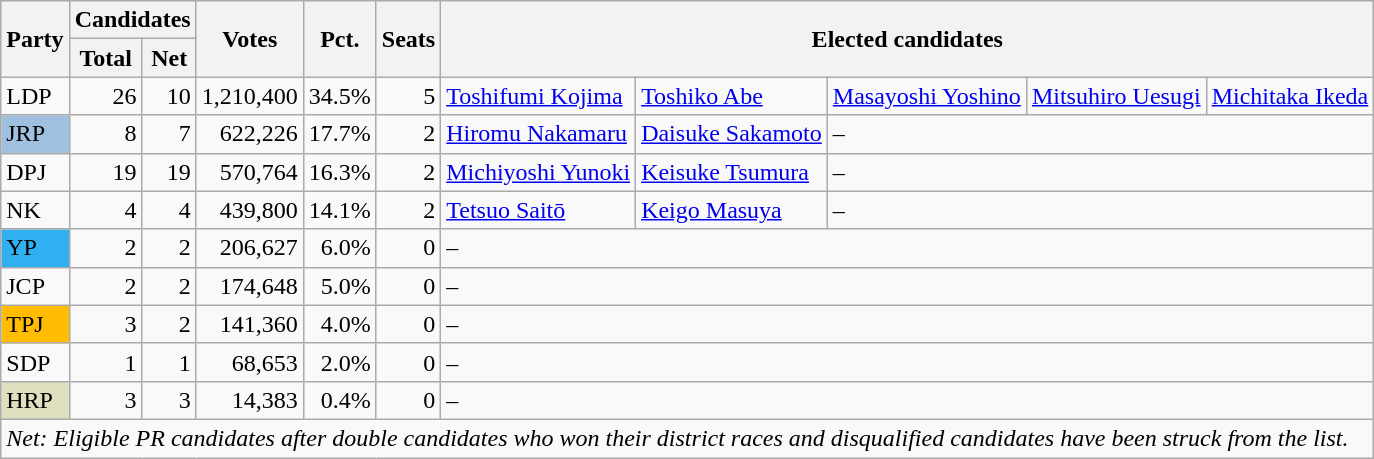<table class="wikitable">
<tr>
<th rowspan="2">Party</th>
<th colspan="2">Candidates</th>
<th rowspan="2">Votes</th>
<th rowspan="2">Pct.</th>
<th rowspan="2">Seats</th>
<th colspan="5" rowspan="2">Elected candidates</th>
</tr>
<tr>
<th>Total</th>
<th>Net</th>
</tr>
<tr>
<td>LDP</td>
<td align="right">26</td>
<td align="right">10</td>
<td align="right">1,210,400</td>
<td align="right">34.5%</td>
<td align="right">5</td>
<td><a href='#'>Toshifumi Kojima</a></td>
<td><a href='#'>Toshiko Abe</a></td>
<td><a href='#'>Masayoshi Yoshino</a></td>
<td><a href='#'>Mitsuhiro Uesugi</a></td>
<td><a href='#'>Michitaka Ikeda</a></td>
</tr>
<tr>
<td bgcolor="#A0C0E0">JRP</td>
<td align="right">8</td>
<td align="right">7</td>
<td align="right">622,226</td>
<td align="right">17.7%</td>
<td align="right">2</td>
<td><a href='#'>Hiromu Nakamaru</a></td>
<td><a href='#'>Daisuke Sakamoto</a></td>
<td colspan="3">–</td>
</tr>
<tr>
<td>DPJ</td>
<td align="right">19</td>
<td align="right">19</td>
<td align="right">570,764</td>
<td align="right">16.3%</td>
<td align="right">2</td>
<td><a href='#'>Michiyoshi Yunoki</a></td>
<td><a href='#'>Keisuke Tsumura</a></td>
<td colspan="3">–</td>
</tr>
<tr>
<td>NK</td>
<td align="right">4</td>
<td align="right">4</td>
<td align="right">439,800</td>
<td align="right">14.1%</td>
<td align="right">2</td>
<td><a href='#'>Tetsuo Saitō</a></td>
<td><a href='#'>Keigo Masuya</a></td>
<td colspan="3">–</td>
</tr>
<tr>
<td bgcolor="#30B0F0">YP</td>
<td align="right">2</td>
<td align="right">2</td>
<td align="right">206,627</td>
<td align="right">6.0%</td>
<td align="right">0</td>
<td colspan="5">–</td>
</tr>
<tr>
<td>JCP</td>
<td align="right">2</td>
<td align="right">2</td>
<td align="right">174,648</td>
<td align="right">5.0%</td>
<td align="right">0</td>
<td colspan="5">–</td>
</tr>
<tr>
<td bgcolor="#FFBC00">TPJ</td>
<td align="right">3</td>
<td align="right">2</td>
<td align="right">141,360</td>
<td align="right">4.0%</td>
<td align="right">0</td>
<td colspan="5">–</td>
</tr>
<tr>
<td>SDP</td>
<td align="right">1</td>
<td align="right">1</td>
<td align="right">68,653</td>
<td align="right">2.0%</td>
<td align="right">0</td>
<td colspan="5">–</td>
</tr>
<tr>
<td bgcolor="#E0E0C0">HRP</td>
<td align="right">3</td>
<td align="right">3</td>
<td align="right">14,383</td>
<td align="right">0.4%</td>
<td align="right">0</td>
<td colspan="5">–</td>
</tr>
<tr>
<td colspan="11"><em>Net: Eligible PR candidates after double candidates who won their district races and disqualified candidates have been struck from the list.</em></td>
</tr>
</table>
